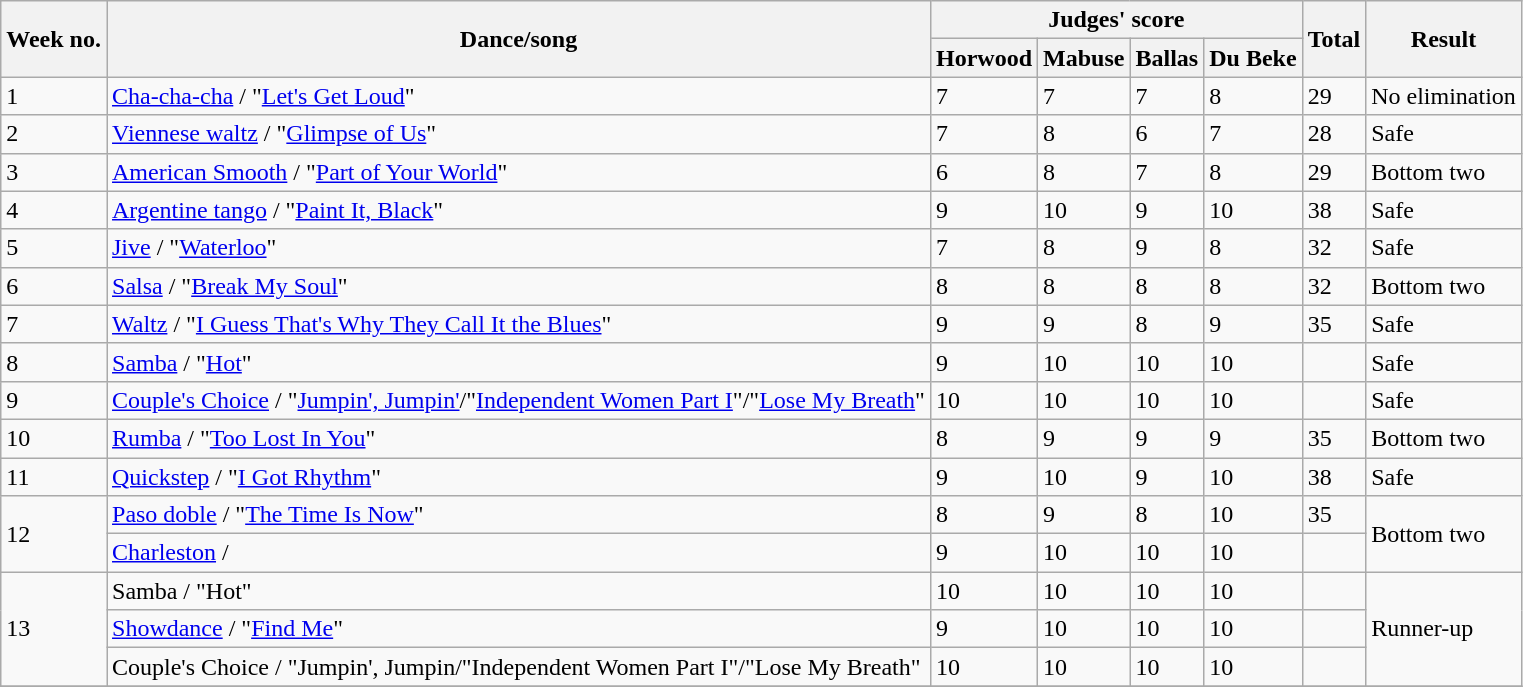<table class="wikitable">
<tr>
<th rowspan="2">Week no.</th>
<th rowspan="2">Dance/song</th>
<th colspan="4">Judges' score</th>
<th rowspan="2">Total</th>
<th rowspan="2">Result</th>
</tr>
<tr>
<th>Horwood</th>
<th>Mabuse</th>
<th>Ballas</th>
<th>Du Beke</th>
</tr>
<tr>
<td>1</td>
<td><a href='#'>Cha-cha-cha</a> / "<a href='#'>Let's Get Loud</a>"</td>
<td>7</td>
<td>7</td>
<td>7</td>
<td>8</td>
<td>29</td>
<td>No elimination</td>
</tr>
<tr>
<td>2</td>
<td><a href='#'>Viennese waltz</a> / "<a href='#'>Glimpse of Us</a>"</td>
<td>7</td>
<td>8</td>
<td>6</td>
<td>7</td>
<td>28</td>
<td>Safe</td>
</tr>
<tr>
<td>3</td>
<td><a href='#'>American Smooth</a> / "<a href='#'>Part of Your World</a>"</td>
<td>6</td>
<td>8</td>
<td>7</td>
<td>8</td>
<td>29</td>
<td>Bottom two</td>
</tr>
<tr>
<td>4</td>
<td><a href='#'>Argentine tango</a> / "<a href='#'>Paint It, Black</a>"</td>
<td>9</td>
<td>10</td>
<td>9</td>
<td>10</td>
<td>38</td>
<td>Safe</td>
</tr>
<tr>
<td>5</td>
<td><a href='#'>Jive</a> / "<a href='#'>Waterloo</a>"</td>
<td>7</td>
<td>8</td>
<td>9</td>
<td>8</td>
<td>32</td>
<td>Safe</td>
</tr>
<tr>
<td>6</td>
<td><a href='#'>Salsa</a> / "<a href='#'>Break My Soul</a>"</td>
<td>8</td>
<td>8</td>
<td>8</td>
<td>8</td>
<td>32</td>
<td>Bottom two</td>
</tr>
<tr>
<td>7</td>
<td><a href='#'>Waltz</a> / "<a href='#'>I Guess That's Why They Call It the Blues</a>"</td>
<td>9</td>
<td>9</td>
<td>8</td>
<td>9</td>
<td>35</td>
<td>Safe</td>
</tr>
<tr>
<td>8</td>
<td><a href='#'>Samba</a> / "<a href='#'>Hot</a>"</td>
<td>9</td>
<td>10</td>
<td>10</td>
<td>10</td>
<td></td>
<td>Safe</td>
</tr>
<tr>
<td>9</td>
<td><a href='#'>Couple's Choice</a> / "<a href='#'>Jumpin', Jumpin'</a>/"<a href='#'>Independent Women Part I</a>"/"<a href='#'>Lose My Breath</a>"</td>
<td>10</td>
<td>10</td>
<td>10</td>
<td>10</td>
<td></td>
<td>Safe</td>
</tr>
<tr>
<td>10</td>
<td><a href='#'>Rumba</a> / "<a href='#'>Too Lost In You</a>"</td>
<td>8</td>
<td>9</td>
<td>9</td>
<td>9</td>
<td>35</td>
<td>Bottom two</td>
</tr>
<tr>
<td>11</td>
<td><a href='#'>Quickstep</a> / "<a href='#'>I Got Rhythm</a>"</td>
<td>9</td>
<td>10</td>
<td>9</td>
<td>10</td>
<td>38</td>
<td>Safe</td>
</tr>
<tr>
<td rowspan="2">12</td>
<td><a href='#'>Paso doble</a> / "<a href='#'>The Time Is Now</a>"</td>
<td>8</td>
<td>9</td>
<td>8</td>
<td>10</td>
<td>35</td>
<td rowspan="2">Bottom two</td>
</tr>
<tr>
<td><a href='#'>Charleston</a> / </td>
<td>9</td>
<td>10</td>
<td>10</td>
<td>10</td>
<td></td>
</tr>
<tr>
<td rowspan="3">13</td>
<td>Samba / "Hot"</td>
<td>10</td>
<td>10</td>
<td>10</td>
<td>10</td>
<td></td>
<td rowspan="3">Runner-up</td>
</tr>
<tr>
<td><a href='#'>Showdance</a> / "<a href='#'>Find Me</a>"</td>
<td>9</td>
<td>10</td>
<td>10</td>
<td>10</td>
<td></td>
</tr>
<tr>
<td>Couple's Choice / "Jumpin', Jumpin/"Independent Women Part I"/"Lose My Breath"</td>
<td>10</td>
<td>10</td>
<td>10</td>
<td>10</td>
<td></td>
</tr>
<tr>
</tr>
</table>
